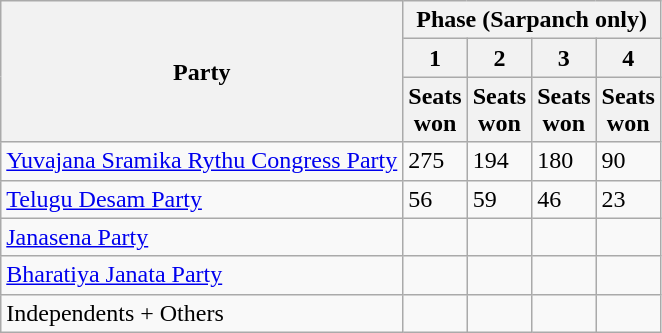<table class="wikitable">
<tr>
<th rowspan="3">Party</th>
<th colspan="4">Phase (Sarpanch only)</th>
</tr>
<tr>
<th>1</th>
<th>2</th>
<th>3</th>
<th>4</th>
</tr>
<tr>
<th>Seats<br>won</th>
<th>Seats<br>won</th>
<th>Seats<br>won</th>
<th>Seats<br>won</th>
</tr>
<tr>
<td><a href='#'>Yuvajana Sramika Rythu Congress Party</a></td>
<td>275</td>
<td>194</td>
<td>180</td>
<td>90</td>
</tr>
<tr>
<td><a href='#'>Telugu Desam Party</a></td>
<td>56</td>
<td>59</td>
<td>46</td>
<td>23</td>
</tr>
<tr>
<td><a href='#'>Janasena Party</a></td>
<td></td>
<td></td>
<td></td>
<td></td>
</tr>
<tr>
<td><a href='#'>Bharatiya Janata Party</a></td>
<td></td>
<td></td>
<td></td>
<td></td>
</tr>
<tr>
<td>Independents + Others</td>
<td></td>
<td></td>
<td></td>
<td></td>
</tr>
</table>
